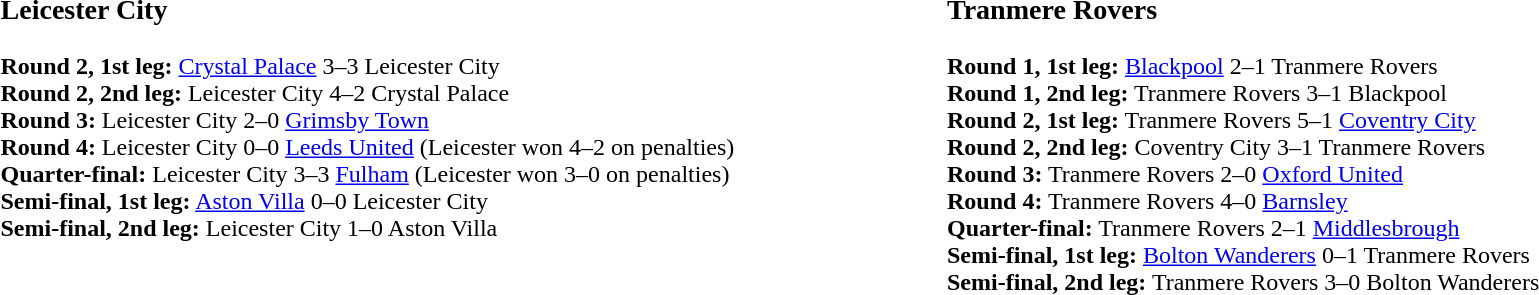<table width=100%>
<tr>
<td width=50% valign=top><br><h3>Leicester City</h3><strong>Round 2, 1st leg:</strong> <a href='#'>Crystal Palace</a> 3–3 Leicester City<br><strong>Round 2, 2nd leg:</strong> Leicester City 4–2 Crystal Palace<br><strong>Round 3:</strong> Leicester City 2–0 <a href='#'>Grimsby Town</a><br><strong>Round 4:</strong> Leicester City 0–0 <a href='#'>Leeds United</a> (Leicester won 4–2 on penalties)<br><strong>Quarter-final:</strong> Leicester City 3–3 <a href='#'>Fulham</a> (Leicester won 3–0 on penalties)<br><strong>Semi-final, 1st leg:</strong> <a href='#'>Aston Villa</a> 0–0 Leicester City<br><strong>Semi-final, 2nd leg:</strong> Leicester City 1–0 Aston Villa</td>
<td width=50% valign=top><br><h3>Tranmere Rovers</h3><strong>Round 1, 1st leg:</strong> <a href='#'>Blackpool</a> 2–1 Tranmere Rovers<br><strong>Round 1, 2nd leg:</strong> Tranmere Rovers 3–1 Blackpool<br><strong>Round 2, 1st leg:</strong> Tranmere Rovers 5–1 <a href='#'>Coventry City</a><br><strong>Round 2, 2nd leg:</strong> Coventry City 3–1 Tranmere Rovers<br><strong>Round 3:</strong> Tranmere Rovers 2–0 <a href='#'>Oxford United</a><br><strong>Round 4:</strong> Tranmere Rovers 4–0 <a href='#'>Barnsley</a><br><strong>Quarter-final:</strong> Tranmere Rovers 2–1 <a href='#'>Middlesbrough</a><br><strong>Semi-final, 1st leg:</strong> <a href='#'>Bolton Wanderers</a> 0–1 Tranmere Rovers<br><strong>Semi-final, 2nd leg:</strong> Tranmere Rovers 3–0 Bolton Wanderers</td>
</tr>
</table>
